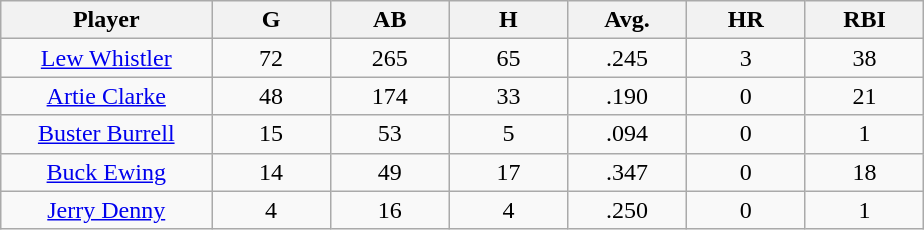<table class="wikitable sortable">
<tr>
<th bgcolor="#DDDDFF" width="16%">Player</th>
<th bgcolor="#DDDDFF" width="9%">G</th>
<th bgcolor="#DDDDFF" width="9%">AB</th>
<th bgcolor="#DDDDFF" width="9%">H</th>
<th bgcolor="#DDDDFF" width="9%">Avg.</th>
<th bgcolor="#DDDDFF" width="9%">HR</th>
<th bgcolor="#DDDDFF" width="9%">RBI</th>
</tr>
<tr align="center">
<td><a href='#'>Lew Whistler</a></td>
<td>72</td>
<td>265</td>
<td>65</td>
<td>.245</td>
<td>3</td>
<td>38</td>
</tr>
<tr align="center">
<td><a href='#'>Artie Clarke</a></td>
<td>48</td>
<td>174</td>
<td>33</td>
<td>.190</td>
<td>0</td>
<td>21</td>
</tr>
<tr align="center">
<td><a href='#'>Buster Burrell</a></td>
<td>15</td>
<td>53</td>
<td>5</td>
<td>.094</td>
<td>0</td>
<td>1</td>
</tr>
<tr align="center">
<td><a href='#'>Buck Ewing</a></td>
<td>14</td>
<td>49</td>
<td>17</td>
<td>.347</td>
<td>0</td>
<td>18</td>
</tr>
<tr align="center">
<td><a href='#'>Jerry Denny</a></td>
<td>4</td>
<td>16</td>
<td>4</td>
<td>.250</td>
<td>0</td>
<td>1</td>
</tr>
</table>
